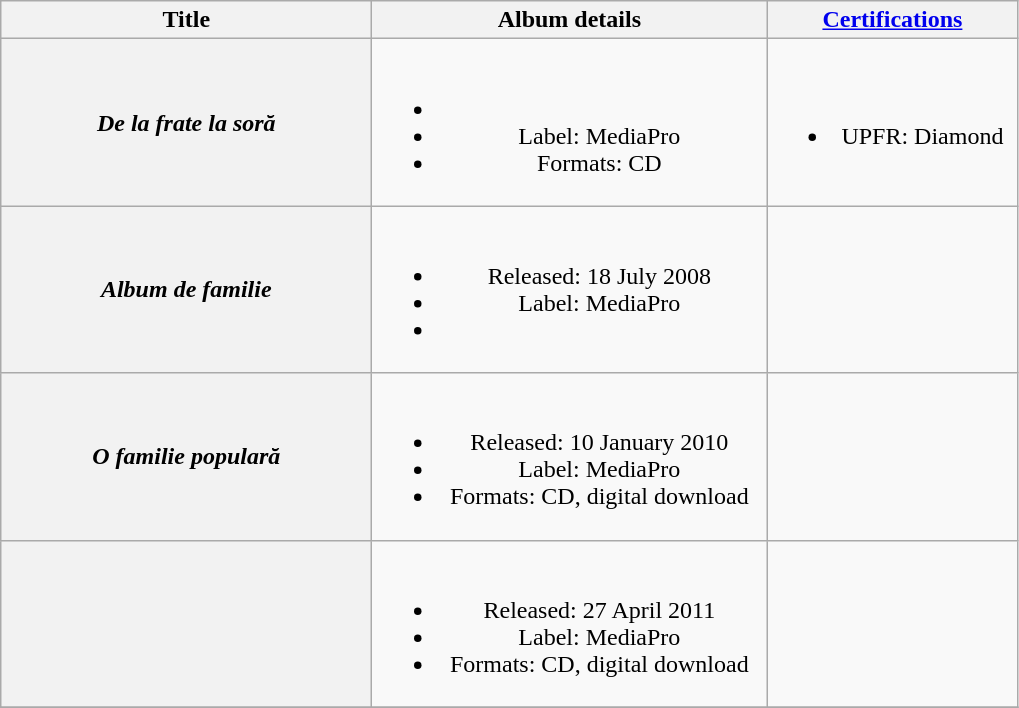<table class="wikitable plainrowheaders" style="text-align:center;">
<tr>
<th scope="col" rowspan="1" style="width:15em;">Title</th>
<th scope="col" rowspan="1" style="width:16em;">Album details</th>
<th scope="col" rowspan="1" style="width:10em;"><a href='#'>Certifications</a></th>
</tr>
<tr>
<th scope="row"><em>De la frate la soră</em><br></th>
<td><br><ul><li></li><li>Label: MediaPro</li><li>Formats: CD</li></ul></td>
<td><br><ul><li>UPFR: Diamond</li></ul></td>
</tr>
<tr>
<th scope="row"><em>Album de familie</em><br></th>
<td><br><ul><li>Released: 18 July 2008</li><li>Label: MediaPro</li><li></li></ul></td>
<td></td>
</tr>
<tr>
<th scope="row"><em>O familie populară</em><br></th>
<td><br><ul><li>Released: 10 January 2010</li><li>Label: MediaPro</li><li>Formats: CD, digital download</li></ul></td>
<td></td>
</tr>
<tr>
<th scope="row"><br></th>
<td><br><ul><li>Released: 27 April 2011</li><li>Label: MediaPro</li><li>Formats: CD, digital download</li></ul></td>
<td></td>
</tr>
<tr>
</tr>
</table>
